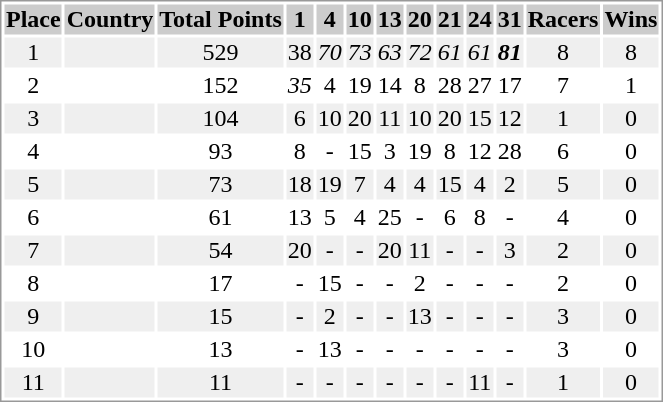<table border="0" style="border: 1px solid #999; background-color:#FFFFFF; text-align:center">
<tr align="center" bgcolor="#CCCCCC">
<th>Place</th>
<th>Country</th>
<th>Total Points</th>
<th>1</th>
<th>4</th>
<th>10</th>
<th>13</th>
<th>20</th>
<th>21</th>
<th>24</th>
<th>31</th>
<th>Racers</th>
<th>Wins</th>
</tr>
<tr bgcolor="#EFEFEF">
<td>1</td>
<td align="left"></td>
<td>529</td>
<td>38</td>
<td><em>70</em></td>
<td><em>73</em></td>
<td><em>63</em></td>
<td><em>72</em></td>
<td><em>61</em></td>
<td><em>61</em></td>
<td><strong><em>81</em></strong></td>
<td>8</td>
<td>8</td>
</tr>
<tr>
<td>2</td>
<td align="left"></td>
<td>152</td>
<td><em>35</em></td>
<td>4</td>
<td>19</td>
<td>14</td>
<td>8</td>
<td>28</td>
<td>27</td>
<td>17</td>
<td>7</td>
<td>1</td>
</tr>
<tr bgcolor="#EFEFEF">
<td>3</td>
<td align="left"></td>
<td>104</td>
<td>6</td>
<td>10</td>
<td>20</td>
<td>11</td>
<td>10</td>
<td>20</td>
<td>15</td>
<td>12</td>
<td>1</td>
<td>0</td>
</tr>
<tr>
<td>4</td>
<td align="left"></td>
<td>93</td>
<td>8</td>
<td>-</td>
<td>15</td>
<td>3</td>
<td>19</td>
<td>8</td>
<td>12</td>
<td>28</td>
<td>6</td>
<td>0</td>
</tr>
<tr bgcolor="#EFEFEF">
<td>5</td>
<td align="left"></td>
<td>73</td>
<td>18</td>
<td>19</td>
<td>7</td>
<td>4</td>
<td>4</td>
<td>15</td>
<td>4</td>
<td>2</td>
<td>5</td>
<td>0</td>
</tr>
<tr>
<td>6</td>
<td align="left"></td>
<td>61</td>
<td>13</td>
<td>5</td>
<td>4</td>
<td>25</td>
<td>-</td>
<td>6</td>
<td>8</td>
<td>-</td>
<td>4</td>
<td>0</td>
</tr>
<tr bgcolor="#EFEFEF">
<td>7</td>
<td align="left"></td>
<td>54</td>
<td>20</td>
<td>-</td>
<td>-</td>
<td>20</td>
<td>11</td>
<td>-</td>
<td>-</td>
<td>3</td>
<td>2</td>
<td>0</td>
</tr>
<tr>
<td>8</td>
<td align="left"></td>
<td>17</td>
<td>-</td>
<td>15</td>
<td>-</td>
<td>-</td>
<td>2</td>
<td>-</td>
<td>-</td>
<td>-</td>
<td>2</td>
<td>0</td>
</tr>
<tr bgcolor="#EFEFEF">
<td>9</td>
<td align="left"></td>
<td>15</td>
<td>-</td>
<td>2</td>
<td>-</td>
<td>-</td>
<td>13</td>
<td>-</td>
<td>-</td>
<td>-</td>
<td>3</td>
<td>0</td>
</tr>
<tr>
<td>10</td>
<td align="left"></td>
<td>13</td>
<td>-</td>
<td>13</td>
<td>-</td>
<td>-</td>
<td>-</td>
<td>-</td>
<td>-</td>
<td>-</td>
<td>3</td>
<td>0</td>
</tr>
<tr bgcolor="#EFEFEF">
<td>11</td>
<td align="left"></td>
<td>11</td>
<td>-</td>
<td>-</td>
<td>-</td>
<td>-</td>
<td>-</td>
<td>-</td>
<td>11</td>
<td>-</td>
<td>1</td>
<td>0</td>
</tr>
</table>
